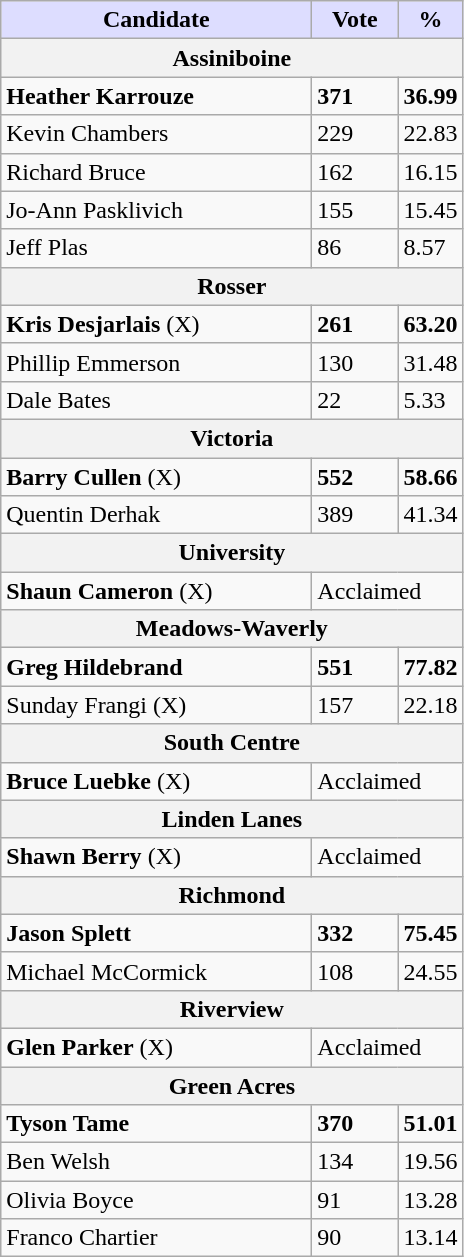<table class="wikitable">
<tr>
<th style="background:#ddf; width:200px;">Candidate</th>
<th style="background:#ddf; width:50px;">Vote</th>
<th style="background:#ddf; width:30px;">%</th>
</tr>
<tr>
<th colspan="3">Assiniboine</th>
</tr>
<tr>
<td><strong>Heather Karrouze</strong></td>
<td><strong>371</strong></td>
<td><strong>36.99</strong></td>
</tr>
<tr>
<td>Kevin Chambers</td>
<td>229</td>
<td>22.83</td>
</tr>
<tr>
<td>Richard Bruce</td>
<td>162</td>
<td>16.15</td>
</tr>
<tr>
<td>Jo-Ann Pasklivich</td>
<td>155</td>
<td>15.45</td>
</tr>
<tr>
<td>Jeff Plas</td>
<td>86</td>
<td>8.57</td>
</tr>
<tr>
<th colspan="3">Rosser</th>
</tr>
<tr>
<td><strong>Kris Desjarlais</strong> (X)</td>
<td><strong>261</strong></td>
<td><strong>63.20</strong></td>
</tr>
<tr>
<td>Phillip Emmerson</td>
<td>130</td>
<td>31.48</td>
</tr>
<tr>
<td>Dale Bates</td>
<td>22</td>
<td>5.33</td>
</tr>
<tr>
<th colspan="3">Victoria</th>
</tr>
<tr>
<td><strong>Barry Cullen</strong> (X)</td>
<td><strong>552</strong></td>
<td><strong>58.66</strong></td>
</tr>
<tr>
<td>Quentin Derhak</td>
<td>389</td>
<td>41.34</td>
</tr>
<tr>
<th colspan="3">University</th>
</tr>
<tr>
<td><strong>Shaun Cameron</strong> (X)</td>
<td colspan="2">Acclaimed</td>
</tr>
<tr>
<th colspan="3">Meadows-Waverly</th>
</tr>
<tr>
<td><strong>Greg Hildebrand</strong></td>
<td><strong>551</strong></td>
<td><strong>77.82</strong></td>
</tr>
<tr>
<td>Sunday Frangi (X)</td>
<td>157</td>
<td>22.18</td>
</tr>
<tr>
<th colspan="3">South Centre</th>
</tr>
<tr>
<td><strong>Bruce Luebke</strong>  (X)</td>
<td colspan="2">Acclaimed</td>
</tr>
<tr>
<th colspan="3">Linden Lanes</th>
</tr>
<tr>
<td><strong>Shawn Berry</strong> (X)</td>
<td colspan="2">Acclaimed</td>
</tr>
<tr>
<th colspan="3">Richmond</th>
</tr>
<tr>
<td><strong>Jason Splett</strong></td>
<td><strong>332</strong></td>
<td><strong>75.45</strong></td>
</tr>
<tr>
<td>Michael McCormick</td>
<td>108</td>
<td>24.55</td>
</tr>
<tr>
<th colspan="3">Riverview</th>
</tr>
<tr>
<td><strong>Glen Parker</strong> (X)</td>
<td colspan="2">Acclaimed</td>
</tr>
<tr>
<th colspan="3">Green Acres</th>
</tr>
<tr>
<td><strong>Tyson Tame</strong></td>
<td><strong>370</strong></td>
<td><strong>51.01</strong></td>
</tr>
<tr>
<td>Ben Welsh</td>
<td>134</td>
<td>19.56</td>
</tr>
<tr>
<td>Olivia Boyce</td>
<td>91</td>
<td>13.28</td>
</tr>
<tr>
<td>Franco Chartier</td>
<td>90</td>
<td>13.14</td>
</tr>
</table>
